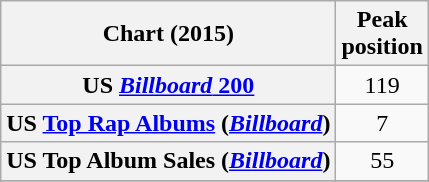<table class="wikitable sortable plainrowheaders" style="text-align:center;">
<tr>
<th scope="col">Chart (2015)</th>
<th scope="col">Peak<br>position</th>
</tr>
<tr>
<th scope="row">US <a href='#'><em>Billboard</em> 200</a></th>
<td>119</td>
</tr>
<tr>
<th scope="row">US <a href='#'>Top Rap Albums</a> (<a href='#'><em>Billboard</em></a>)</th>
<td>7</td>
</tr>
<tr>
<th scope="row">US Top Album Sales (<a href='#'><em>Billboard</em></a>)</th>
<td>55</td>
</tr>
<tr>
</tr>
</table>
